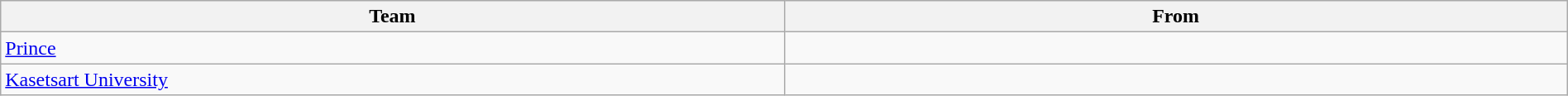<table class="wikitable" style="table-layout:fixed;width:100%;">
<tr>
<th>Team</th>
<th>From</th>
</tr>
<tr>
<td><a href='#'>Prince</a></td>
<td></td>
</tr>
<tr>
<td><a href='#'>Kasetsart University</a></td>
<td></td>
</tr>
</table>
